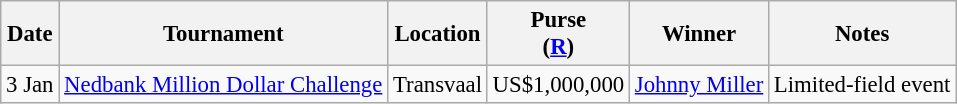<table class="wikitable" style="font-size:95%">
<tr>
<th>Date</th>
<th>Tournament</th>
<th>Location</th>
<th>Purse<br>(<a href='#'>R</a>)</th>
<th>Winner</th>
<th>Notes</th>
</tr>
<tr>
<td>3 Jan</td>
<td><a href='#'>Nedbank Million Dollar Challenge</a></td>
<td>Transvaal</td>
<td align=right>US$1,000,000</td>
<td> <a href='#'>Johnny Miller</a></td>
<td>Limited-field event</td>
</tr>
</table>
